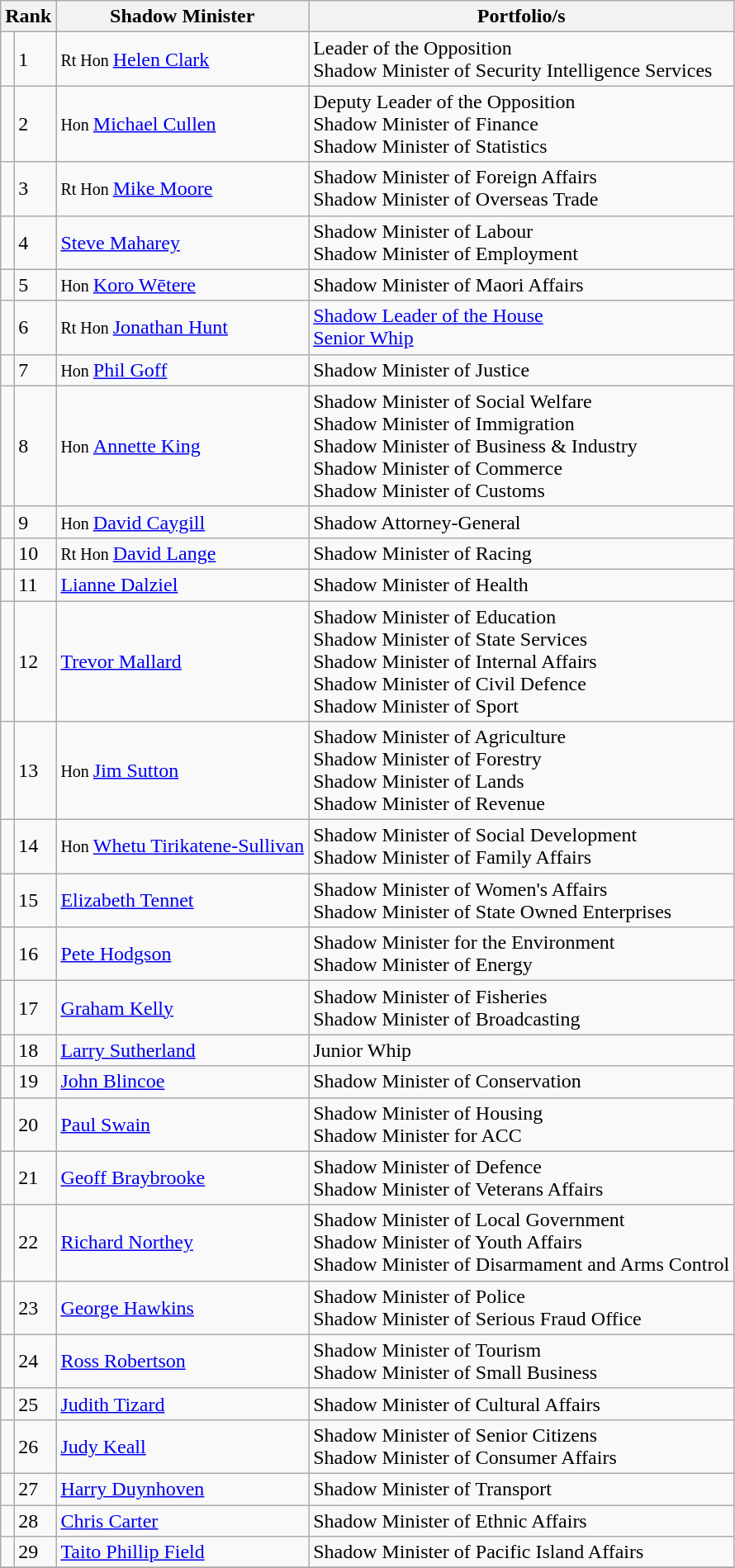<table class="wikitable">
<tr>
<th colspan="2">Rank</th>
<th>Shadow Minister</th>
<th>Portfolio/s</th>
</tr>
<tr>
<td bgcolor=></td>
<td>1</td>
<td><small>Rt Hon </small><a href='#'>Helen Clark</a></td>
<td>Leader of the Opposition<br>Shadow Minister of Security Intelligence Services</td>
</tr>
<tr>
<td bgcolor=></td>
<td>2</td>
<td><small>Hon </small><a href='#'>Michael Cullen</a></td>
<td>Deputy Leader of the Opposition<br>Shadow Minister of Finance<br>Shadow Minister of Statistics</td>
</tr>
<tr>
<td bgcolor=></td>
<td>3</td>
<td><small>Rt Hon </small><a href='#'>Mike Moore</a></td>
<td>Shadow Minister of Foreign Affairs<br>Shadow Minister of Overseas Trade</td>
</tr>
<tr>
<td bgcolor=></td>
<td>4</td>
<td><a href='#'>Steve Maharey</a></td>
<td>Shadow Minister of Labour<br>Shadow Minister of Employment</td>
</tr>
<tr>
<td bgcolor=></td>
<td>5</td>
<td><small>Hon </small><a href='#'>Koro Wētere</a></td>
<td>Shadow Minister of Maori Affairs</td>
</tr>
<tr>
<td bgcolor=></td>
<td>6</td>
<td><small>Rt Hon </small><a href='#'>Jonathan Hunt</a></td>
<td><a href='#'>Shadow Leader of the House</a><br><a href='#'>Senior Whip</a></td>
</tr>
<tr>
<td bgcolor=></td>
<td>7</td>
<td><small>Hon </small><a href='#'>Phil Goff</a></td>
<td>Shadow Minister of Justice</td>
</tr>
<tr>
<td bgcolor=></td>
<td>8</td>
<td><small>Hon </small><a href='#'>Annette King</a></td>
<td>Shadow Minister of Social Welfare<br>Shadow Minister of Immigration<br>Shadow Minister of Business & Industry<br>Shadow Minister of Commerce<br>Shadow Minister of Customs</td>
</tr>
<tr>
<td bgcolor=></td>
<td>9</td>
<td><small>Hon </small><a href='#'>David Caygill</a></td>
<td>Shadow Attorney-General</td>
</tr>
<tr>
<td bgcolor=></td>
<td>10</td>
<td><small>Rt Hon </small><a href='#'>David Lange</a></td>
<td>Shadow Minister of Racing</td>
</tr>
<tr>
<td bgcolor=></td>
<td>11</td>
<td><a href='#'>Lianne Dalziel</a></td>
<td>Shadow Minister of Health</td>
</tr>
<tr>
<td bgcolor=></td>
<td>12</td>
<td><a href='#'>Trevor Mallard</a></td>
<td>Shadow Minister of Education<br>Shadow Minister of State Services<br>Shadow Minister of Internal Affairs<br>Shadow Minister of Civil Defence<br>Shadow Minister of Sport</td>
</tr>
<tr>
<td bgcolor=></td>
<td>13</td>
<td><small>Hon </small><a href='#'>Jim Sutton</a></td>
<td>Shadow Minister of Agriculture<br>Shadow Minister of Forestry<br>Shadow Minister of Lands<br>Shadow Minister of Revenue</td>
</tr>
<tr>
<td bgcolor=></td>
<td>14</td>
<td><small>Hon </small><a href='#'>Whetu Tirikatene-Sullivan</a></td>
<td>Shadow Minister of Social Development<br>Shadow Minister of Family Affairs</td>
</tr>
<tr>
<td bgcolor=></td>
<td>15</td>
<td><a href='#'>Elizabeth Tennet</a></td>
<td>Shadow Minister of Women's Affairs<br>Shadow Minister of State Owned Enterprises</td>
</tr>
<tr>
<td bgcolor=></td>
<td>16</td>
<td><a href='#'>Pete Hodgson</a></td>
<td>Shadow Minister for the Environment<br>Shadow Minister of Energy</td>
</tr>
<tr>
<td bgcolor=></td>
<td>17</td>
<td><a href='#'>Graham Kelly</a></td>
<td>Shadow Minister of Fisheries<br>Shadow Minister of Broadcasting</td>
</tr>
<tr>
<td bgcolor=></td>
<td>18</td>
<td><a href='#'>Larry Sutherland</a></td>
<td>Junior Whip</td>
</tr>
<tr>
<td bgcolor=></td>
<td>19</td>
<td><a href='#'>John Blincoe</a></td>
<td>Shadow Minister of Conservation</td>
</tr>
<tr>
<td bgcolor=></td>
<td>20</td>
<td><a href='#'>Paul Swain</a></td>
<td>Shadow Minister of Housing<br>Shadow Minister for ACC</td>
</tr>
<tr>
<td bgcolor=></td>
<td>21</td>
<td><a href='#'>Geoff Braybrooke</a></td>
<td>Shadow Minister of Defence<br>Shadow Minister of Veterans Affairs</td>
</tr>
<tr>
<td bgcolor=></td>
<td>22</td>
<td><a href='#'>Richard Northey</a></td>
<td>Shadow Minister of Local Government<br>Shadow Minister of Youth Affairs<br>Shadow Minister of Disarmament and Arms Control</td>
</tr>
<tr>
<td bgcolor=></td>
<td>23</td>
<td><a href='#'>George Hawkins</a></td>
<td>Shadow Minister of Police<br>Shadow Minister of Serious Fraud Office</td>
</tr>
<tr>
<td bgcolor=></td>
<td>24</td>
<td><a href='#'>Ross Robertson</a></td>
<td>Shadow Minister of Tourism<br>Shadow Minister of Small Business</td>
</tr>
<tr>
<td bgcolor=></td>
<td>25</td>
<td><a href='#'>Judith Tizard</a></td>
<td>Shadow Minister of Cultural Affairs</td>
</tr>
<tr>
<td bgcolor=></td>
<td>26</td>
<td><a href='#'>Judy Keall</a></td>
<td>Shadow Minister of Senior Citizens<br>Shadow Minister of Consumer Affairs</td>
</tr>
<tr>
<td bgcolor=></td>
<td>27</td>
<td><a href='#'>Harry Duynhoven</a></td>
<td>Shadow Minister of Transport</td>
</tr>
<tr>
<td bgcolor=></td>
<td>28</td>
<td><a href='#'>Chris Carter</a></td>
<td>Shadow Minister of Ethnic Affairs</td>
</tr>
<tr>
<td bgcolor=></td>
<td>29</td>
<td><a href='#'>Taito Phillip Field</a></td>
<td>Shadow Minister of Pacific Island Affairs</td>
</tr>
<tr>
</tr>
</table>
